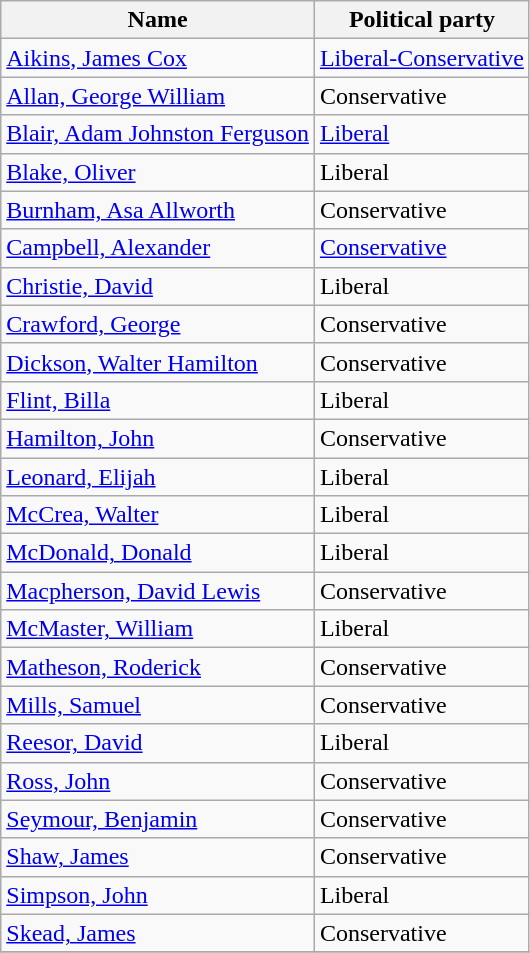<table class="wikitable sortable">
<tr>
<th>Name</th>
<th>Political party</th>
</tr>
<tr>
<td><a href='#'>Aikins, James Cox</a></td>
<td><a href='#'>Liberal-Conservative</a></td>
</tr>
<tr>
<td><a href='#'>Allan, George William</a></td>
<td>Conservative</td>
</tr>
<tr>
<td><a href='#'>Blair, Adam Johnston Ferguson</a></td>
<td><a href='#'>Liberal</a></td>
</tr>
<tr>
<td><a href='#'>Blake, Oliver</a></td>
<td>Liberal</td>
</tr>
<tr>
<td><a href='#'>Burnham, Asa Allworth</a></td>
<td>Conservative</td>
</tr>
<tr>
<td><a href='#'>Campbell, Alexander</a></td>
<td><a href='#'>Conservative</a></td>
</tr>
<tr>
<td><a href='#'>Christie, David</a></td>
<td>Liberal</td>
</tr>
<tr>
<td><a href='#'>Crawford, George</a></td>
<td>Conservative</td>
</tr>
<tr>
<td><a href='#'>Dickson, Walter Hamilton</a></td>
<td>Conservative</td>
</tr>
<tr>
<td><a href='#'>Flint, Billa</a></td>
<td>Liberal</td>
</tr>
<tr>
<td><a href='#'>Hamilton, John</a></td>
<td>Conservative</td>
</tr>
<tr>
<td><a href='#'>Leonard, Elijah</a></td>
<td>Liberal</td>
</tr>
<tr>
<td><a href='#'>McCrea, Walter</a></td>
<td>Liberal</td>
</tr>
<tr>
<td><a href='#'>McDonald, Donald</a></td>
<td>Liberal</td>
</tr>
<tr>
<td><a href='#'>Macpherson, David Lewis</a></td>
<td>Conservative</td>
</tr>
<tr>
<td><a href='#'>McMaster, William</a></td>
<td>Liberal</td>
</tr>
<tr>
<td><a href='#'>Matheson, Roderick</a></td>
<td>Conservative</td>
</tr>
<tr>
<td><a href='#'>Mills, Samuel</a></td>
<td>Conservative</td>
</tr>
<tr>
<td><a href='#'>Reesor, David</a></td>
<td>Liberal</td>
</tr>
<tr>
<td><a href='#'>Ross, John</a></td>
<td>Conservative</td>
</tr>
<tr>
<td><a href='#'>Seymour, Benjamin</a></td>
<td>Conservative</td>
</tr>
<tr>
<td><a href='#'> Shaw, James</a></td>
<td>Conservative</td>
</tr>
<tr>
<td><a href='#'>Simpson, John</a></td>
<td>Liberal</td>
</tr>
<tr>
<td><a href='#'>Skead, James</a></td>
<td>Conservative</td>
</tr>
<tr>
</tr>
</table>
